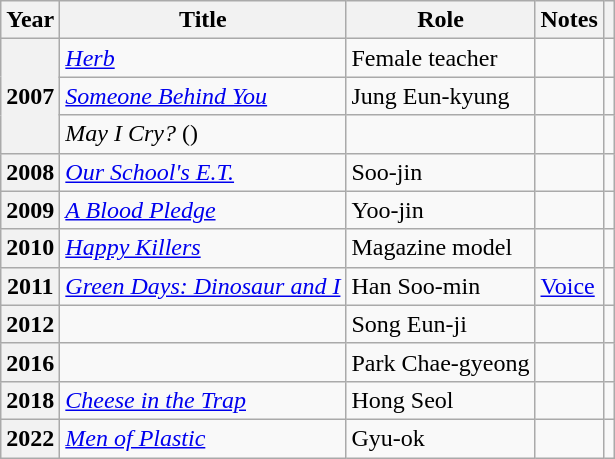<table class="wikitable plainrowheaders sortable">
<tr>
<th scope="col">Year</th>
<th scope="col">Title</th>
<th scope="col">Role</th>
<th scope="col">Notes</th>
<th scope="col" class="unsortable"></th>
</tr>
<tr>
<th scope="row" rowspan="3">2007</th>
<td><em><a href='#'>Herb</a></em></td>
<td>Female teacher</td>
<td></td>
<td style="text-align:center"></td>
</tr>
<tr>
<td><em><a href='#'>Someone Behind You</a></em></td>
<td>Jung Eun-kyung</td>
<td></td>
<td style="text-align:center"></td>
</tr>
<tr>
<td><em>May I Cry?</em> ()</td>
<td></td>
<td></td>
<td style="text-align:center"></td>
</tr>
<tr>
<th scope="row">2008</th>
<td><em><a href='#'>Our School's E.T.</a></em></td>
<td>Soo-jin</td>
<td></td>
<td style="text-align:center"></td>
</tr>
<tr>
<th scope="row">2009</th>
<td><em><a href='#'>A Blood Pledge</a></em></td>
<td>Yoo-jin</td>
<td></td>
<td style="text-align:center"></td>
</tr>
<tr>
<th scope="row">2010</th>
<td><em><a href='#'>Happy Killers</a></em></td>
<td>Magazine model</td>
<td></td>
<td style="text-align:center"></td>
</tr>
<tr>
<th scope="row">2011</th>
<td><em><a href='#'>Green Days: Dinosaur and I</a></em></td>
<td>Han Soo-min</td>
<td><a href='#'>Voice</a></td>
<td style="text-align:center"></td>
</tr>
<tr>
<th scope="row">2012</th>
<td><em></em></td>
<td>Song Eun-ji</td>
<td></td>
<td style="text-align:center"></td>
</tr>
<tr>
<th scope="row">2016</th>
<td><em></em></td>
<td>Park Chae-gyeong</td>
<td></td>
<td style="text-align:center"></td>
</tr>
<tr>
<th scope="row">2018</th>
<td><em><a href='#'>Cheese in the Trap</a></em></td>
<td>Hong Seol</td>
<td></td>
<td style="text-align:center"></td>
</tr>
<tr>
<th scope="row">2022</th>
<td><em><a href='#'>Men of Plastic</a></em></td>
<td>Gyu-ok</td>
<td></td>
<td style="text-align:center"></td>
</tr>
</table>
